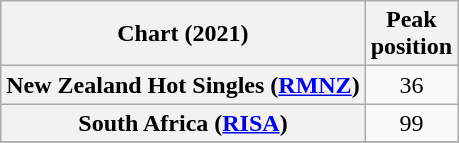<table class="wikitable sortable plainrowheaders" style="text-align:center">
<tr>
<th scope="col">Chart (2021)</th>
<th scope="col">Peak<br>position</th>
</tr>
<tr>
<th scope="row">New Zealand Hot Singles (<a href='#'>RMNZ</a>)</th>
<td>36</td>
</tr>
<tr>
<th scope="row">South Africa (<a href='#'>RISA</a>)</th>
<td>99</td>
</tr>
<tr>
</tr>
</table>
